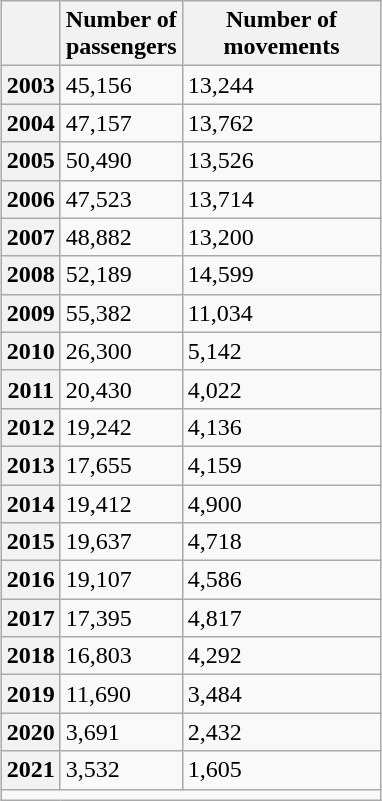<table class="wikitable" style="margin:1em auto;">
<tr>
<th></th>
<th>Number of<br>passengers</th>
<th style="width:125px">Number of<br>movements</th>
</tr>
<tr>
<th>2003</th>
<td>45,156</td>
<td>13,244</td>
</tr>
<tr>
<th>2004</th>
<td>47,157</td>
<td>13,762</td>
</tr>
<tr>
<th>2005</th>
<td>50,490</td>
<td>13,526</td>
</tr>
<tr>
<th>2006</th>
<td>47,523</td>
<td>13,714</td>
</tr>
<tr>
<th>2007</th>
<td>48,882</td>
<td>13,200</td>
</tr>
<tr>
<th>2008</th>
<td>52,189</td>
<td>14,599</td>
</tr>
<tr>
<th>2009</th>
<td>55,382</td>
<td>11,034</td>
</tr>
<tr>
<th>2010</th>
<td>26,300</td>
<td>5,142</td>
</tr>
<tr>
<th>2011</th>
<td>20,430</td>
<td>4,022</td>
</tr>
<tr>
<th>2012</th>
<td>19,242</td>
<td>4,136</td>
</tr>
<tr>
<th>2013</th>
<td>17,655</td>
<td>4,159</td>
</tr>
<tr>
<th>2014</th>
<td>19,412</td>
<td>4,900</td>
</tr>
<tr>
<th>2015</th>
<td>19,637</td>
<td>4,718</td>
</tr>
<tr>
<th>2016</th>
<td>19,107</td>
<td>4,586</td>
</tr>
<tr>
<th>2017</th>
<td>17,395</td>
<td>4,817</td>
</tr>
<tr>
<th>2018</th>
<td>16,803</td>
<td>4,292</td>
</tr>
<tr>
<th>2019</th>
<td>11,690</td>
<td>3,484</td>
</tr>
<tr>
<th>2020</th>
<td>3,691</td>
<td>2,432</td>
</tr>
<tr>
<th>2021</th>
<td>3,532</td>
<td>1,605</td>
</tr>
<tr>
<td colspan="5" style="text-align:right;"></td>
</tr>
</table>
